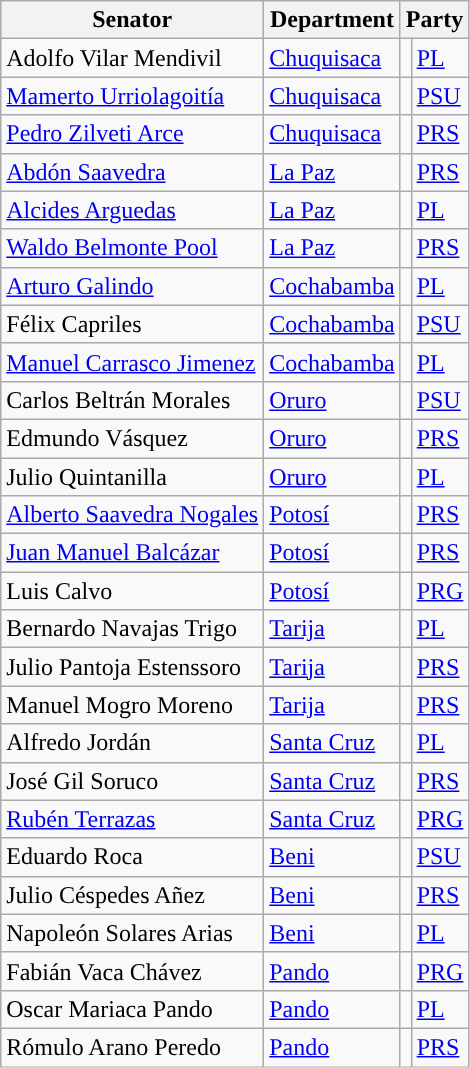<table class="wikitable sortable">
<tr>
<th>Senator</th>
<th>Department</th>
<th colspan="2">Party</th>
</tr>
<tr>
<td>Adolfo Vilar Mendivil</td>
<td><a href='#'>Chuquisaca</a></td>
<td style="background:"></td>
<td><a href='#'>PL</a></td>
</tr>
<tr>
<td><a href='#'>Mamerto Urriolagoitía</a></td>
<td><a href='#'>Chuquisaca</a></td>
<td style="background:"></td>
<td><a href='#'>PSU</a></td>
</tr>
<tr>
<td><a href='#'>Pedro Zilveti Arce</a></td>
<td><a href='#'>Chuquisaca</a></td>
<td style="background:"></td>
<td><a href='#'>PRS</a></td>
</tr>
<tr>
<td><a href='#'>Abdón Saavedra</a></td>
<td><a href='#'>La Paz</a></td>
<td style="background:"></td>
<td><a href='#'>PRS</a></td>
</tr>
<tr>
<td><a href='#'>Alcides Arguedas</a></td>
<td><a href='#'>La Paz</a></td>
<td style="background:"></td>
<td><a href='#'>PL</a></td>
</tr>
<tr>
<td><a href='#'>Waldo Belmonte Pool</a></td>
<td><a href='#'>La Paz</a></td>
<td style="background:"></td>
<td><a href='#'>PRS</a></td>
</tr>
<tr>
<td><a href='#'>Arturo Galindo</a></td>
<td><a href='#'>Cochabamba</a></td>
<td style="background:"></td>
<td><a href='#'>PL</a></td>
</tr>
<tr>
<td>Félix Capriles</td>
<td><a href='#'>Cochabamba</a></td>
<td style="background:"></td>
<td><a href='#'>PSU</a></td>
</tr>
<tr>
<td><a href='#'>Manuel Carrasco Jimenez</a></td>
<td><a href='#'>Cochabamba</a></td>
<td style="background:"></td>
<td><a href='#'>PL</a></td>
</tr>
<tr>
<td>Carlos Beltrán Morales</td>
<td><a href='#'>Oruro</a></td>
<td style="background:"></td>
<td><a href='#'>PSU</a></td>
</tr>
<tr>
<td>Edmundo Vásquez</td>
<td><a href='#'>Oruro</a></td>
<td style="background:"></td>
<td><a href='#'>PRS</a></td>
</tr>
<tr>
<td>Julio Quintanilla</td>
<td><a href='#'>Oruro</a></td>
<td style="background:"></td>
<td><a href='#'>PL</a></td>
</tr>
<tr>
<td><a href='#'>Alberto Saavedra Nogales</a></td>
<td><a href='#'>Potosí</a></td>
<td style="background:"></td>
<td><a href='#'>PRS</a></td>
</tr>
<tr>
<td><a href='#'>Juan Manuel Balcázar</a></td>
<td><a href='#'>Potosí</a></td>
<td style="background:"></td>
<td><a href='#'>PRS</a></td>
</tr>
<tr>
<td>Luis Calvo</td>
<td><a href='#'>Potosí</a></td>
<td style="background:"></td>
<td><a href='#'>PRG</a></td>
</tr>
<tr>
<td>Bernardo Navajas Trigo</td>
<td><a href='#'>Tarija</a></td>
<td style="background:"></td>
<td><a href='#'>PL</a></td>
</tr>
<tr>
<td>Julio Pantoja Estenssoro</td>
<td><a href='#'>Tarija</a></td>
<td style="background:"></td>
<td><a href='#'>PRS</a></td>
</tr>
<tr>
<td>Manuel Mogro Moreno</td>
<td><a href='#'>Tarija</a></td>
<td style="background:"></td>
<td><a href='#'>PRS</a></td>
</tr>
<tr>
<td>Alfredo Jordán</td>
<td><a href='#'>Santa Cruz</a></td>
<td style="background:"></td>
<td><a href='#'>PL</a></td>
</tr>
<tr>
<td>José Gil Soruco</td>
<td><a href='#'>Santa Cruz</a></td>
<td style="background:"></td>
<td><a href='#'>PRS</a></td>
</tr>
<tr>
<td><a href='#'>Rubén Terrazas</a></td>
<td><a href='#'>Santa Cruz</a></td>
<td style="background:"></td>
<td><a href='#'>PRG</a></td>
</tr>
<tr>
<td>Eduardo Roca</td>
<td><a href='#'>Beni</a></td>
<td style="background:"></td>
<td><a href='#'>PSU</a></td>
</tr>
<tr>
<td>Julio Céspedes Añez</td>
<td><a href='#'>Beni</a></td>
<td style="background:"></td>
<td><a href='#'>PRS</a></td>
</tr>
<tr>
<td>Napoleón Solares Arias</td>
<td><a href='#'>Beni</a></td>
<td style="background:"></td>
<td><a href='#'>PL</a></td>
</tr>
<tr>
<td>Fabián Vaca Chávez</td>
<td><a href='#'>Pando</a></td>
<td style="background:"></td>
<td><a href='#'>PRG</a></td>
</tr>
<tr>
<td>Oscar Mariaca Pando</td>
<td><a href='#'>Pando</a></td>
<td style="background:"></td>
<td><a href='#'>PL</a></td>
</tr>
<tr>
<td>Rómulo Arano Peredo</td>
<td><a href='#'>Pando</a></td>
<td style="background:"></td>
<td><a href='#'>PRS</a></td>
</tr>
</table>
